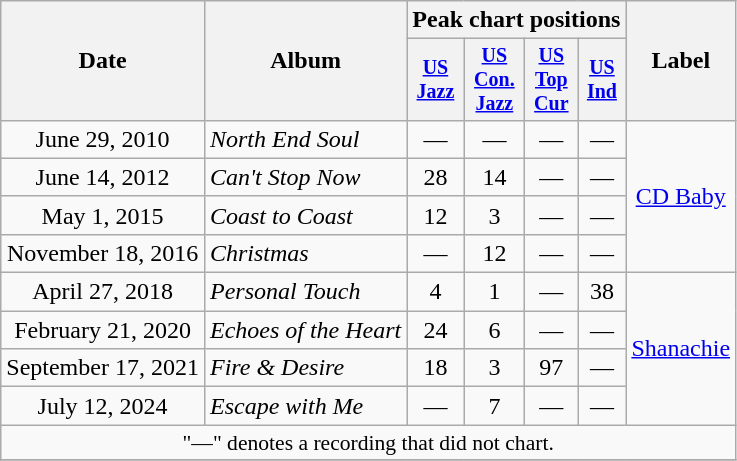<table class="wikitable" style="text-align:center;">
<tr>
<th rowspan="2">Date</th>
<th rowspan="2">Album</th>
<th colspan="4">Peak chart positions</th>
<th rowspan="2">Label</th>
</tr>
<tr style="font-size:smaller;">
<th style="width="50px;"><a href='#'>US<br>Jazz</a><br></th>
<th style="width="50px;"><a href='#'>US<br>Con.<br>Jazz</a><br></th>
<th style="width="50px;"><a href='#'>US<br>Top<br>Cur</a><br></th>
<th style="width="50px;"><a href='#'>US<br>Ind</a><br></th>
</tr>
<tr>
<td>June 29, 2010</td>
<td align="left"><em>North End Soul</em></td>
<td>—</td>
<td>—</td>
<td>—</td>
<td>—</td>
<td rowspan="4"><a href='#'>CD Baby</a></td>
</tr>
<tr>
<td>June 14, 2012</td>
<td align="left"><em>Can't Stop Now</em></td>
<td>28</td>
<td>14</td>
<td>—</td>
<td>—</td>
</tr>
<tr>
<td>May 1, 2015</td>
<td align="left"><em>Coast to Coast</em></td>
<td>12</td>
<td>3</td>
<td>—</td>
<td>—</td>
</tr>
<tr>
<td>November 18, 2016</td>
<td align="left"><em>Christmas</em></td>
<td>—</td>
<td>12</td>
<td>—</td>
<td>—</td>
</tr>
<tr>
<td>April 27, 2018</td>
<td align="left"><em>Personal Touch</em></td>
<td>4</td>
<td>1</td>
<td>—</td>
<td>38</td>
<td rowspan="4"><a href='#'>Shanachie</a></td>
</tr>
<tr>
<td>February 21, 2020</td>
<td align="left"><em>Echoes of the Heart</em></td>
<td>24</td>
<td>6</td>
<td>—</td>
<td>—</td>
</tr>
<tr>
<td>September 17, 2021</td>
<td align="left"><em>Fire & Desire</em></td>
<td>18</td>
<td>3</td>
<td>97</td>
<td>—</td>
</tr>
<tr>
<td>July 12, 2024</td>
<td align="left"><em>Escape with Me</em></td>
<td>—</td>
<td>7</td>
<td>—</td>
<td>—</td>
</tr>
<tr>
<td colspan="7" style="font-size:90%">"—" denotes a recording that did not chart.</td>
</tr>
<tr>
</tr>
</table>
